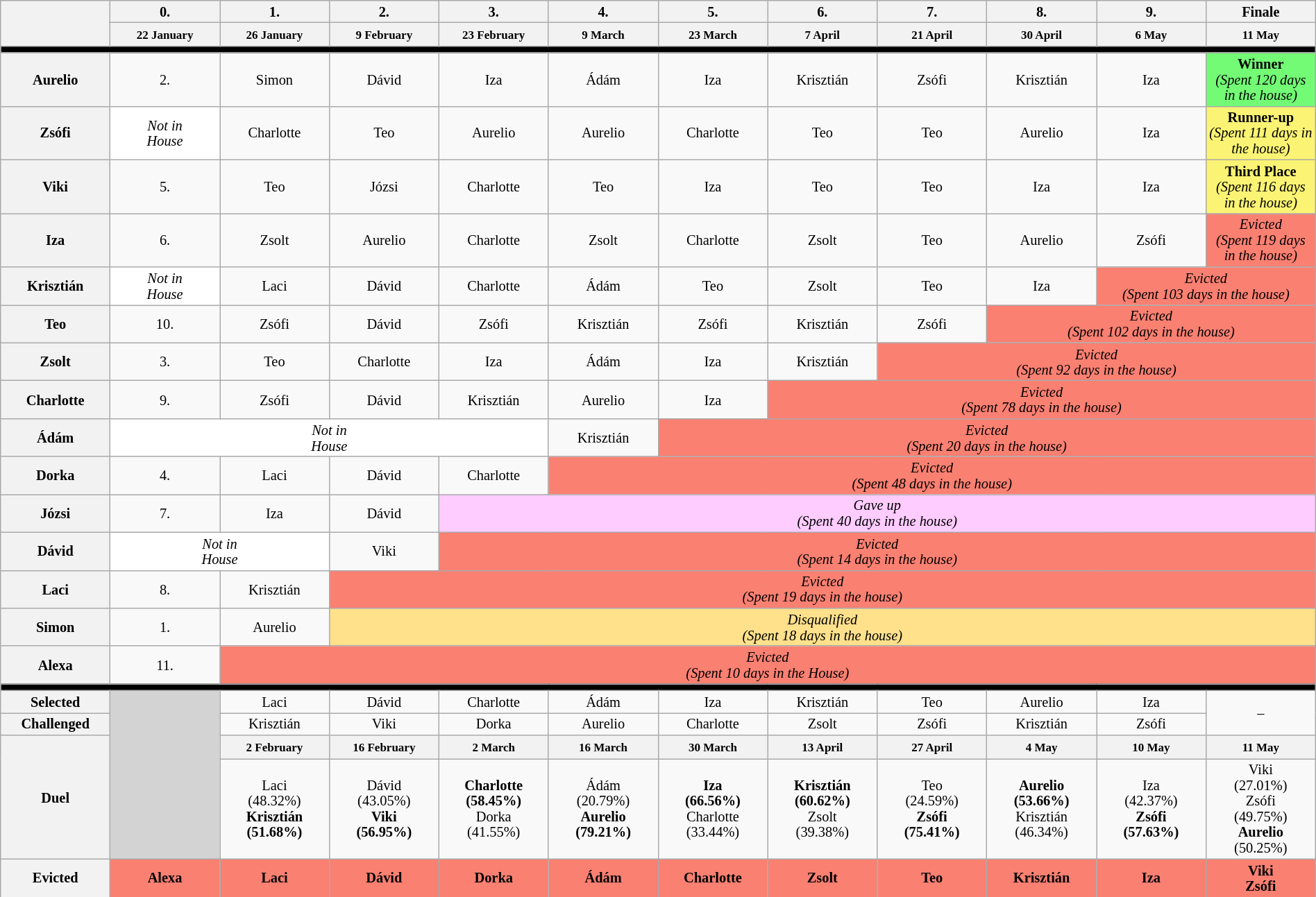<table class="wikitable" style="font-size:85%; text-align:center; line-height:15px; width: 100%;">
<tr>
<th rowspan="2" style="width:7%"></th>
<th style="width:7%">0.</th>
<th style="width:7%">1.</th>
<th style="width:7%">2.</th>
<th style="width:7%">3.</th>
<th style="width:7%">4.</th>
<th style="width:7%">5.</th>
<th style="width:7%">6.</th>
<th style="width:7%">7.</th>
<th style="width:7%">8.</th>
<th style="width:7%">9.</th>
<th style="width:7%">Finale</th>
</tr>
<tr>
<th><small>22 January</small></th>
<th><small>26 January</small></th>
<th><small>9 February</small></th>
<th><small>23 February</small></th>
<th><small>9 March</small></th>
<th><small>23 March</small></th>
<th><small>7 April</small></th>
<th><small>21 April</small></th>
<th><small>30 April</small></th>
<th><small>6 May</small></th>
<th><small>11 May</small></th>
</tr>
<tr>
<td colspan="12" style="background:#000;"></td>
</tr>
<tr>
<th><strong>Aurelio</strong></th>
<td>2.</td>
<td>Simon</td>
<td>Dávid</td>
<td>Iza</td>
<td>Ádám</td>
<td>Iza</td>
<td>Krisztián</td>
<td>Zsófi</td>
<td>Krisztián</td>
<td>Iza</td>
<td style="background:#73FB76"><strong>Winner</strong><br><em>(Spent 120 days in the house)</em></td>
</tr>
<tr>
<th><strong>Zsófi</strong></th>
<td style=background:white><em>Not in<br>House</em></td>
<td>Charlotte</td>
<td>Teo</td>
<td>Aurelio</td>
<td>Aurelio</td>
<td>Charlotte</td>
<td>Teo</td>
<td>Teo</td>
<td>Aurelio</td>
<td>Iza</td>
<td style="background:#FBF373"><strong>Runner-up</strong><br><em>(Spent 111 days in the house)</em></td>
</tr>
<tr>
<th><strong>Viki</strong></th>
<td>5.</td>
<td>Teo</td>
<td>Józsi</td>
<td>Charlotte</td>
<td>Teo</td>
<td>Iza</td>
<td>Teo</td>
<td>Teo</td>
<td>Iza</td>
<td>Iza</td>
<td style="background:#FBF373"><strong>Third Place</strong><br><em>(Spent 116 days in the house)</em></td>
</tr>
<tr>
<th><strong>Iza</strong></th>
<td>6.</td>
<td>Zsolt</td>
<td>Aurelio</td>
<td>Charlotte</td>
<td>Zsolt</td>
<td>Charlotte</td>
<td>Zsolt</td>
<td>Teo</td>
<td>Aurelio</td>
<td>Zsófi</td>
<td style="background:#fa8072"><em>Evicted<br>(Spent 119 days in the house)</em></td>
</tr>
<tr>
<th><strong>Krisztián</strong></th>
<td style=background:white><em>Not in<br>House</em></td>
<td>Laci</td>
<td>Dávid</td>
<td>Charlotte</td>
<td>Ádám</td>
<td>Teo</td>
<td>Zsolt</td>
<td>Teo</td>
<td>Iza</td>
<td colspan="2" style="background:#fa8072"><em>Evicted<br>(Spent 103 days in the house)</em></td>
</tr>
<tr>
<th><strong>Teo</strong></th>
<td>10.</td>
<td>Zsófi</td>
<td>Dávid</td>
<td>Zsófi</td>
<td>Krisztián</td>
<td>Zsófi</td>
<td>Krisztián</td>
<td>Zsófi</td>
<td colspan="3" style="background:#fa8072"><em>Evicted<br>(Spent 102 days in the house)</em></td>
</tr>
<tr>
<th><strong>Zsolt</strong></th>
<td>3.</td>
<td>Teo</td>
<td>Charlotte</td>
<td>Iza</td>
<td>Ádám</td>
<td>Iza</td>
<td>Krisztián</td>
<td colspan="4" style="background:#fa8072"><em>Evicted<br>(Spent 92 days in the house)</em></td>
</tr>
<tr>
<th><strong>Charlotte</strong></th>
<td>9.</td>
<td>Zsófi</td>
<td>Dávid</td>
<td>Krisztián</td>
<td>Aurelio</td>
<td>Iza</td>
<td colspan="5" style="background:#fa8072"><em>Evicted<br>(Spent 78 days in the house)</em></td>
</tr>
<tr>
<th><strong>Ádám</strong></th>
<td style=background:white colspan="4"><em>Not in<br>House</em></td>
<td>Krisztián</td>
<td colspan="6" style="background:#fa8072"><em>Evicted<br>(Spent 20 days in the house)</em></td>
</tr>
<tr>
<th><strong>Dorka</strong></th>
<td>4.</td>
<td>Laci</td>
<td>Dávid</td>
<td>Charlotte</td>
<td colspan="7" style="background:#fa8072"><em>Evicted<br>(Spent 48 days in the house)</em></td>
</tr>
<tr>
<th><strong>Józsi</strong></th>
<td>7.</td>
<td>Iza</td>
<td>Dávid</td>
<td colspan="8" style="background:#fcf"><em>Gave up<br>(Spent 40 days in the house)</em></td>
</tr>
<tr>
<th><strong>Dávid</strong></th>
<td style=background:white colspan="2"><em>Not in<br>House</em></td>
<td>Viki</td>
<td colspan="8" style="background:#fa8072"><em>Evicted<br>(Spent 14 days in the house)</em></td>
</tr>
<tr>
<th><strong>Laci</strong></th>
<td>8.</td>
<td>Krisztián</td>
<td colspan="9" style="background:#fa8072"><em>Evicted<br>(Spent 19 days in the house)</em></td>
</tr>
<tr>
<th><strong>Simon</strong></th>
<td>1.</td>
<td>Aurelio</td>
<td colspan="9" style="background:#FFE08B"><em>Disqualified<br>(Spent 18 days in the house)</em></td>
</tr>
<tr>
<th><strong>Alexa</strong></th>
<td>11.</td>
<td colspan="10" style="background:#fa8072"><em>Evicted<br>(Spent 10 days in the House)</em></td>
</tr>
<tr>
<td colspan="12" style="background:#000;"></td>
</tr>
<tr>
<th><strong>Selected</strong></th>
<td rowspan="4" style="background:lightgrey"></td>
<td>Laci</td>
<td>Dávid</td>
<td>Charlotte</td>
<td>Ádám</td>
<td>Iza</td>
<td>Krisztián</td>
<td>Teo</td>
<td>Aurelio</td>
<td>Iza</td>
<td rowspan="2">–</td>
</tr>
<tr>
<th><strong>Challenged</strong></th>
<td>Krisztián</td>
<td>Viki</td>
<td>Dorka</td>
<td>Aurelio</td>
<td>Charlotte</td>
<td>Zsolt</td>
<td>Zsófi</td>
<td>Krisztián</td>
<td>Zsófi</td>
</tr>
<tr>
<th rowspan="2"><strong>Duel</strong></th>
<th><small>2 February</small></th>
<th><small>16 February</small></th>
<th><small>2 March</small></th>
<th><small>16 March</small></th>
<th><small>30 March</small></th>
<th><small>13 April</small></th>
<th><small>27 April</small></th>
<th><small>4 May</small></th>
<th><small>10 May</small></th>
<th><small>11 May</small></th>
</tr>
<tr>
<td>Laci<br>(48.32%)<br><strong>Krisztián<br>(51.68%)</strong></td>
<td>Dávid<br>(43.05%)<br><strong>Viki<br>(56.95%)</strong></td>
<td><strong>Charlotte<br>(58.45%)</strong><br>Dorka<br>(41.55%)</td>
<td>Ádám<br>(20.79%)<br><strong>Aurelio<br>(79.21%)</strong></td>
<td><strong>Iza<br>(66.56%)</strong><br>Charlotte<br>(33.44%)</td>
<td><strong>Krisztián<br>(60.62%)</strong><br> Zsolt<br>(39.38%)</td>
<td>Teo<br>(24.59%)<br><strong>Zsófi<br>(75.41%)</strong></td>
<td><strong>Aurelio<br>(53.66%)</strong><br>Krisztián<br>(46.34%)</td>
<td>Iza<br>(42.37%)<br><strong>Zsófi<br>(57.63%)</strong></td>
<td>Viki<br>(27.01%)<br>Zsófi<br>(49.75%)<br><strong>Aurelio</strong><br>(50.25%)</td>
</tr>
<tr>
<th><strong>Evicted</strong></th>
<td style="background:salmon;"><strong>Alexa</strong></td>
<td style="background:salmon;"><strong>Laci</strong></td>
<td style="background:salmon;"><strong>Dávid</strong></td>
<td style="background:salmon;"><strong>Dorka</strong></td>
<td style="background:salmon;"><strong>Ádám</strong></td>
<td style="background:salmon;"><strong>Charlotte</strong></td>
<td style="background:salmon;"><strong>Zsolt</strong></td>
<td style="background:salmon;"><strong>Teo</strong></td>
<td style="background:salmon;"><strong>Krisztián</strong></td>
<td style="background:salmon;"><strong>Iza</strong></td>
<td style="background:salmon;"><strong>Viki<br>Zsófi</strong></td>
</tr>
<tr>
</tr>
</table>
